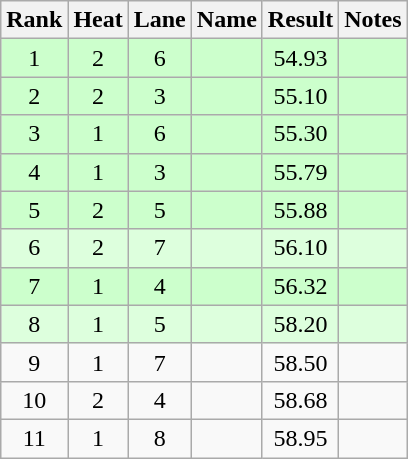<table class="wikitable sortable" style="text-align:center">
<tr>
<th>Rank</th>
<th>Heat</th>
<th>Lane</th>
<th>Name</th>
<th>Result</th>
<th>Notes</th>
</tr>
<tr bgcolor=ccffcc>
<td>1</td>
<td>2</td>
<td>6</td>
<td align="left"></td>
<td>54.93</td>
<td></td>
</tr>
<tr bgcolor=ccffcc>
<td>2</td>
<td>2</td>
<td>3</td>
<td align="left"></td>
<td>55.10</td>
<td></td>
</tr>
<tr bgcolor=ccffcc>
<td>3</td>
<td>1</td>
<td>6</td>
<td align="left"></td>
<td>55.30</td>
<td></td>
</tr>
<tr bgcolor=ccffcc>
<td>4</td>
<td>1</td>
<td>3</td>
<td align="left"></td>
<td>55.79</td>
<td></td>
</tr>
<tr bgcolor=ccffcc>
<td>5</td>
<td>2</td>
<td>5</td>
<td align="left"></td>
<td>55.88</td>
<td></td>
</tr>
<tr bgcolor=ddffdd>
<td>6</td>
<td>2</td>
<td>7</td>
<td align="left"></td>
<td>56.10</td>
<td></td>
</tr>
<tr bgcolor=ccffcc>
<td>7</td>
<td>1</td>
<td>4</td>
<td align="left"></td>
<td>56.32</td>
<td></td>
</tr>
<tr bgcolor=ddffdd>
<td>8</td>
<td>1</td>
<td>5</td>
<td align="left"></td>
<td>58.20</td>
<td></td>
</tr>
<tr>
<td>9</td>
<td>1</td>
<td>7</td>
<td align="left"></td>
<td>58.50</td>
<td></td>
</tr>
<tr>
<td>10</td>
<td>2</td>
<td>4</td>
<td align="left"></td>
<td>58.68</td>
<td></td>
</tr>
<tr>
<td>11</td>
<td>1</td>
<td>8</td>
<td align="left"></td>
<td>58.95</td>
<td></td>
</tr>
</table>
